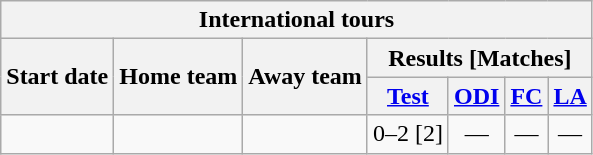<table class="wikitable">
<tr>
<th colspan="7">International tours</th>
</tr>
<tr>
<th rowspan="2">Start date</th>
<th rowspan="2">Home team</th>
<th rowspan="2">Away team</th>
<th colspan="4">Results [Matches]</th>
</tr>
<tr>
<th><a href='#'>Test</a></th>
<th><a href='#'>ODI</a></th>
<th><a href='#'>FC</a></th>
<th><a href='#'>LA</a></th>
</tr>
<tr>
<td><a href='#'></a></td>
<td></td>
<td></td>
<td>0–2 [2]</td>
<td ; style="text-align:center">—</td>
<td ; style="text-align:center">—</td>
<td ; style="text-align:center">—</td>
</tr>
</table>
